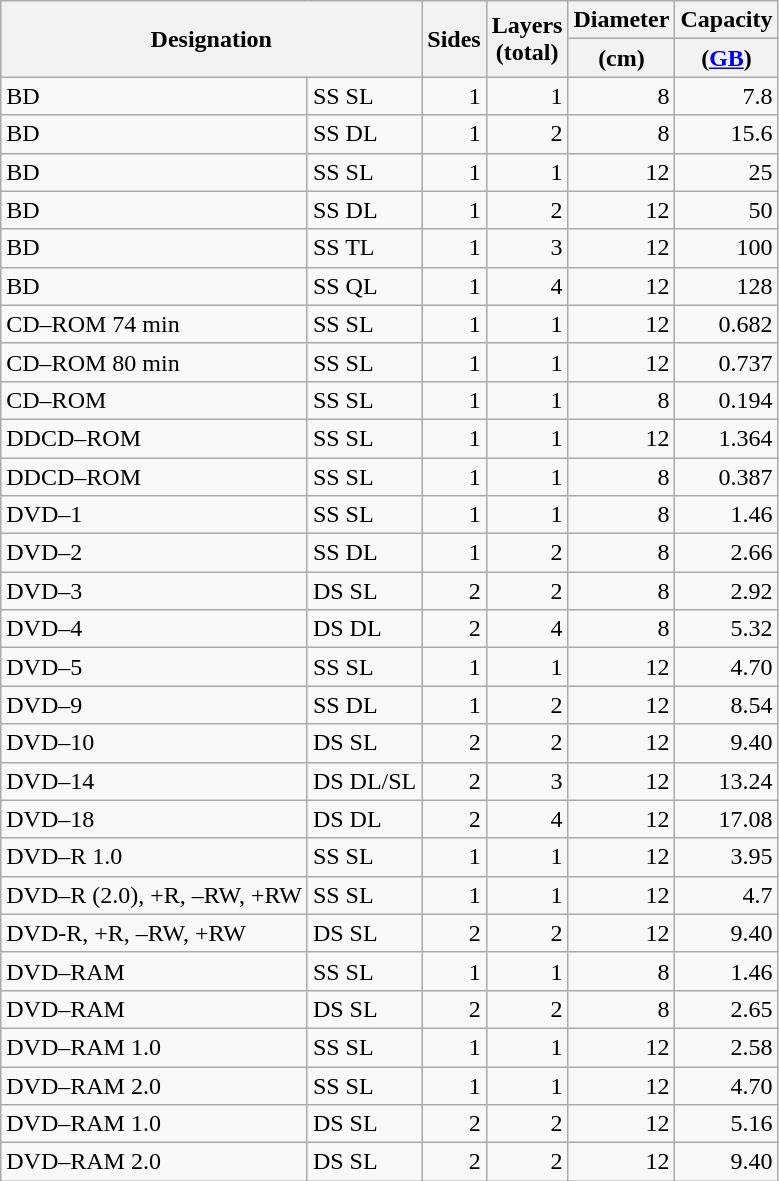<table class="wikitable">
<tr>
<th colspan="2" rowspan="2">Designation</th>
<th rowspan="2">Sides</th>
<th rowspan="2">Layers<br>(total)</th>
<th>Diameter</th>
<th colspan="2">Capacity </th>
</tr>
<tr>
<th>(cm)</th>
<th>(<a href='#'>GB</a>)</th>
</tr>
<tr>
<td>BD</td>
<td title="single-sided, single-layer">SS SL</td>
<td align=right>1</td>
<td align=right>1</td>
<td align=right>8</td>
<td align=right>7.8</td>
</tr>
<tr>
<td>BD</td>
<td title="single-sided, double-layer">SS DL</td>
<td align=right>1</td>
<td align=right>2</td>
<td align=right>8</td>
<td align=right>15.6</td>
</tr>
<tr>
<td>BD</td>
<td title="single-sided, single-layer">SS SL</td>
<td align=right>1</td>
<td align=right>1</td>
<td align=right>12</td>
<td align=right>25</td>
</tr>
<tr>
<td>BD</td>
<td title="single-sided, double-layer">SS DL</td>
<td align=right>1</td>
<td align=right>2</td>
<td align=right>12</td>
<td align=right>50</td>
</tr>
<tr>
<td>BD</td>
<td title="single-sided, triple-layer">SS TL</td>
<td align=right>1</td>
<td align=right>3</td>
<td align=right>12</td>
<td align=right>100</td>
</tr>
<tr>
<td>BD</td>
<td title="single-sided, Quad-layer">SS QL</td>
<td align=right>1</td>
<td align=right>4</td>
<td align=right>12</td>
<td align=right>128</td>
</tr>
<tr>
<td>CD–ROM 74 min</td>
<td title="single-sided, single-layer">SS SL</td>
<td align=right>1</td>
<td align=right>1</td>
<td align=right>12</td>
<td align=right>0.682</td>
</tr>
<tr>
<td>CD–ROM 80 min</td>
<td title="single-sided, single-layer">SS SL</td>
<td align=right>1</td>
<td align=right>1</td>
<td align=right>12</td>
<td align=right>0.737</td>
</tr>
<tr>
<td>CD–ROM</td>
<td title="single-sided, single-layer">SS SL</td>
<td align=right>1</td>
<td align=right>1</td>
<td align=right>8</td>
<td align=right>0.194</td>
</tr>
<tr>
<td>DDCD–ROM</td>
<td title="single-sided, single-layer">SS SL</td>
<td align=right>1</td>
<td align=right>1</td>
<td align=right>12</td>
<td align=right>1.364</td>
</tr>
<tr>
<td>DDCD–ROM</td>
<td title="single-sided, single-layer">SS SL</td>
<td align=right>1</td>
<td align=right>1</td>
<td align=right>8</td>
<td align=right>0.387</td>
</tr>
<tr>
<td>DVD–1</td>
<td title="single-sided, single-layer">SS SL</td>
<td align=right>1</td>
<td align=right>1</td>
<td align=right>8</td>
<td align=right>1.46</td>
</tr>
<tr>
<td>DVD–2</td>
<td title="single-sided, double-layer">SS DL</td>
<td align=right>1</td>
<td align=right>2</td>
<td align=right>8</td>
<td align=right>2.66</td>
</tr>
<tr>
<td>DVD–3</td>
<td title="double-sided, single-layer">DS SL</td>
<td align=right>2</td>
<td align=right>2</td>
<td align=right>8</td>
<td align=right>2.92<br></td>
</tr>
<tr>
<td>DVD–4</td>
<td title="double-sided, double-layer">DS DL</td>
<td align=right>2</td>
<td align=right>4</td>
<td align=right>8</td>
<td align=right>5.32</td>
</tr>
<tr>
<td>DVD–5</td>
<td title="single-sided, single-layer">SS SL</td>
<td align=right>1</td>
<td align=right>1</td>
<td align=right>12</td>
<td align=right>4.70</td>
</tr>
<tr>
<td>DVD–9</td>
<td title="single-sided, double-layer">SS DL</td>
<td align=right>1</td>
<td align=right>2</td>
<td align=right>12</td>
<td align=right>8.54</td>
</tr>
<tr>
<td>DVD–10</td>
<td title="double-sided, single-layer">DS SL</td>
<td align=right>2</td>
<td align=right>2</td>
<td align=right>12</td>
<td align=right>9.40</td>
</tr>
<tr>
<td>DVD–14</td>
<td title="double-sided, double- and single-layer">DS DL/SL</td>
<td align=right>2</td>
<td align=right>3</td>
<td align=right>12</td>
<td align=right>13.24 </td>
</tr>
<tr>
<td>DVD–18</td>
<td title="double-sided, double-layer">DS DL</td>
<td align=right>2</td>
<td align=right>4</td>
<td align=right>12</td>
<td align=right>17.08</td>
</tr>
<tr>
<td>DVD–R 1.0</td>
<td title="single-sided, single-layer">SS SL</td>
<td align=right>1</td>
<td align=right>1</td>
<td align=right>12</td>
<td align=right>3.95</td>
</tr>
<tr>
<td>DVD–R (2.0), +R, –RW, +RW</td>
<td title="single-sided, single-layer">SS SL</td>
<td align=right>1</td>
<td align=right>1</td>
<td align=right>12</td>
<td align=right>4.7</td>
</tr>
<tr>
<td>DVD-R, +R, –RW, +RW</td>
<td title="double-sided, single-layer">DS SL</td>
<td align=right>2</td>
<td align=right>2</td>
<td align=right>12</td>
<td align=right>9.40</td>
</tr>
<tr>
<td>DVD–RAM</td>
<td title="single-sided, single-layer">SS SL</td>
<td align=right>1</td>
<td align=right>1</td>
<td align=right>8</td>
<td align=right>1.46</td>
</tr>
<tr>
<td>DVD–RAM</td>
<td title="double-sided, single-layer">DS SL</td>
<td align=right>2</td>
<td align=right>2</td>
<td align=right>8</td>
<td align=right>2.65</td>
</tr>
<tr>
<td>DVD–RAM 1.0</td>
<td title="single-sided, single-layer">SS SL</td>
<td align=right>1</td>
<td align=right>1</td>
<td align=right>12</td>
<td align=right>2.58</td>
</tr>
<tr>
<td>DVD–RAM 2.0</td>
<td title="single-sided, single-layer">SS SL</td>
<td align=right>1</td>
<td align=right>1</td>
<td align=right>12</td>
<td align=right>4.70</td>
</tr>
<tr>
<td>DVD–RAM 1.0</td>
<td title="double-sided, single-layer">DS SL</td>
<td align=right>2</td>
<td align=right>2</td>
<td align=right>12</td>
<td align=right>5.16</td>
</tr>
<tr>
<td>DVD–RAM 2.0</td>
<td title="double-sided, single-layer">DS SL</td>
<td align=right>2</td>
<td align=right>2</td>
<td align=right>12</td>
<td align=right>9.40</td>
</tr>
</table>
